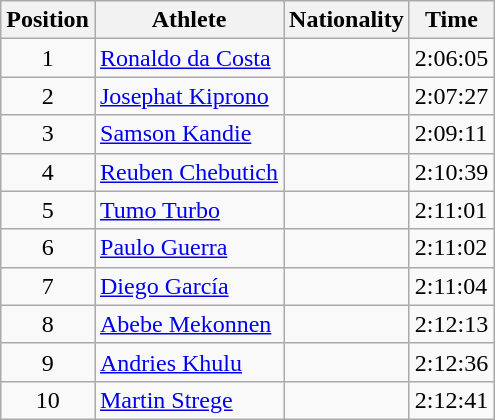<table class="wikitable sortable">
<tr>
<th>Position</th>
<th>Athlete</th>
<th>Nationality</th>
<th>Time</th>
</tr>
<tr>
<td style="text-align:center">1</td>
<td><a href='#'>Ronaldo da Costa</a></td>
<td></td>
<td>2:06:05 </td>
</tr>
<tr>
<td style="text-align:center">2</td>
<td><a href='#'>Josephat Kiprono</a></td>
<td></td>
<td>2:07:27</td>
</tr>
<tr>
<td style="text-align:center">3</td>
<td><a href='#'>Samson Kandie</a></td>
<td></td>
<td>2:09:11</td>
</tr>
<tr>
<td style="text-align:center">4</td>
<td><a href='#'>Reuben Chebutich</a></td>
<td></td>
<td>2:10:39</td>
</tr>
<tr>
<td style="text-align:center">5</td>
<td><a href='#'>Tumo Turbo</a></td>
<td></td>
<td>2:11:01</td>
</tr>
<tr>
<td style="text-align:center">6</td>
<td><a href='#'>Paulo Guerra</a></td>
<td></td>
<td>2:11:02</td>
</tr>
<tr>
<td style="text-align:center">7</td>
<td><a href='#'>Diego García</a></td>
<td></td>
<td>2:11:04</td>
</tr>
<tr>
<td style="text-align:center">8</td>
<td><a href='#'>Abebe Mekonnen</a></td>
<td></td>
<td>2:12:13</td>
</tr>
<tr>
<td style="text-align:center">9</td>
<td><a href='#'>Andries Khulu</a></td>
<td></td>
<td>2:12:36</td>
</tr>
<tr>
<td style="text-align:center">10</td>
<td><a href='#'>Martin Strege</a></td>
<td></td>
<td>2:12:41</td>
</tr>
</table>
